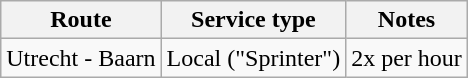<table class="wikitable">
<tr>
<th>Route</th>
<th>Service type</th>
<th>Notes</th>
</tr>
<tr>
<td>Utrecht - Baarn</td>
<td>Local ("Sprinter")</td>
<td>2x per hour</td>
</tr>
</table>
